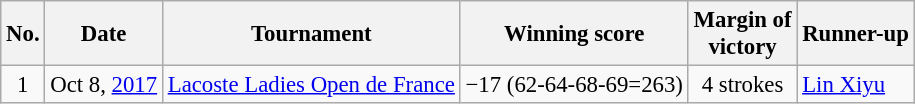<table class="wikitable" style="font-size:95%;">
<tr>
<th>No.</th>
<th>Date</th>
<th>Tournament</th>
<th>Winning score</th>
<th>Margin of<br>victory</th>
<th>Runner-up</th>
</tr>
<tr>
<td align=center>1</td>
<td>Oct 8, <a href='#'>2017</a></td>
<td><a href='#'>Lacoste Ladies Open de France</a></td>
<td>−17 (62-64-68-69=263)</td>
<td align=center>4 strokes</td>
<td> <a href='#'>Lin Xiyu</a></td>
</tr>
</table>
